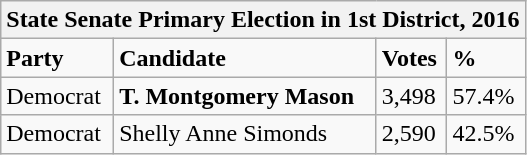<table class="wikitable">
<tr>
<th colspan="4">State Senate Primary Election in 1st District, 2016 </th>
</tr>
<tr>
<td><strong>Party</strong></td>
<td><strong>Candidate</strong></td>
<td><strong>Votes</strong></td>
<td><strong>%</strong></td>
</tr>
<tr>
<td>Democrat</td>
<td><strong>T. Montgomery Mason</strong></td>
<td>3,498</td>
<td>57.4%</td>
</tr>
<tr>
<td>Democrat</td>
<td>Shelly Anne Simonds</td>
<td>2,590</td>
<td>42.5%</td>
</tr>
</table>
